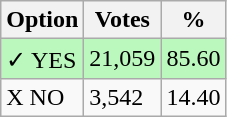<table class="wikitable">
<tr>
<th>Option</th>
<th>Votes</th>
<th>%</th>
</tr>
<tr>
<td style=background:#bbf8be>✓ YES</td>
<td style=background:#bbf8be>21,059</td>
<td style=background:#bbf8be>85.60</td>
</tr>
<tr>
<td>X NO</td>
<td>3,542</td>
<td>14.40</td>
</tr>
</table>
